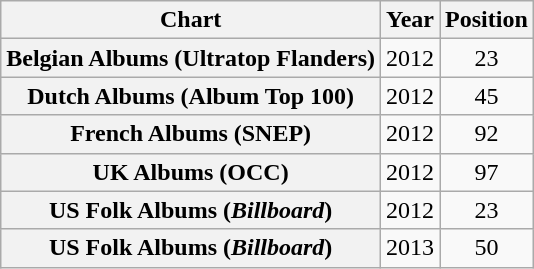<table class="wikitable sortable plainrowheaders" style="text-align:center">
<tr>
<th scope="col">Chart</th>
<th scope="col">Year</th>
<th scope="col">Position</th>
</tr>
<tr>
<th scope="row">Belgian Albums (Ultratop Flanders)</th>
<td>2012</td>
<td>23</td>
</tr>
<tr>
<th scope="row">Dutch Albums (Album Top 100)</th>
<td>2012</td>
<td>45</td>
</tr>
<tr>
<th scope="row">French Albums (SNEP)</th>
<td>2012</td>
<td>92</td>
</tr>
<tr>
<th scope="row">UK Albums (OCC)</th>
<td>2012</td>
<td>97</td>
</tr>
<tr>
<th scope="row">US Folk Albums (<em>Billboard</em>)</th>
<td>2012</td>
<td>23</td>
</tr>
<tr>
<th scope="row">US Folk Albums (<em>Billboard</em>)</th>
<td>2013</td>
<td>50</td>
</tr>
</table>
